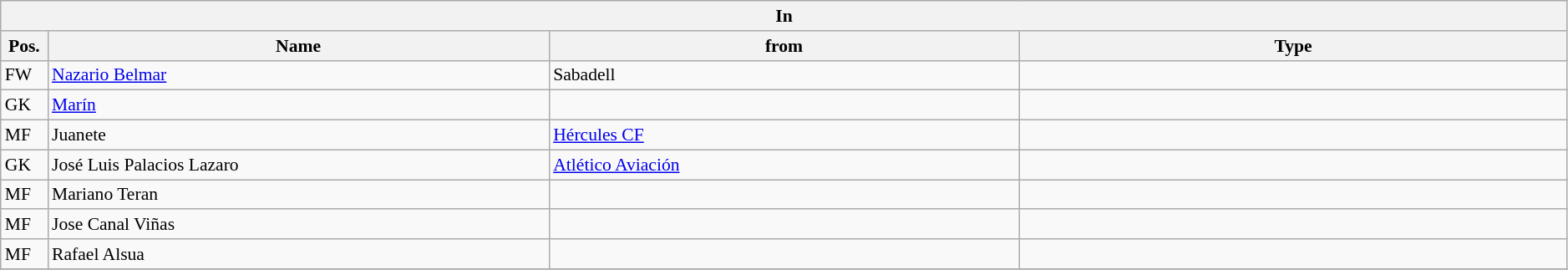<table class="wikitable" style="font-size:90%;width:99%;">
<tr>
<th colspan="4">In</th>
</tr>
<tr>
<th width=3%>Pos.</th>
<th width=32%>Name</th>
<th width=30%>from</th>
<th width=35%>Type</th>
</tr>
<tr>
<td>FW</td>
<td><a href='#'>Nazario Belmar</a></td>
<td>Sabadell</td>
<td></td>
</tr>
<tr>
<td>GK</td>
<td><a href='#'>Marín</a></td>
<td></td>
<td></td>
</tr>
<tr>
<td>MF</td>
<td>Juanete</td>
<td><a href='#'>Hércules CF</a></td>
<td></td>
</tr>
<tr>
<td>GK</td>
<td>José Luis Palacios Lazaro</td>
<td><a href='#'>Atlético Aviación</a></td>
<td></td>
</tr>
<tr>
<td>MF</td>
<td>Mariano Teran</td>
<td></td>
<td></td>
</tr>
<tr>
<td>MF</td>
<td>Jose Canal Viñas</td>
<td></td>
<td></td>
</tr>
<tr>
<td>MF</td>
<td>Rafael Alsua</td>
<td></td>
<td></td>
</tr>
<tr>
</tr>
</table>
